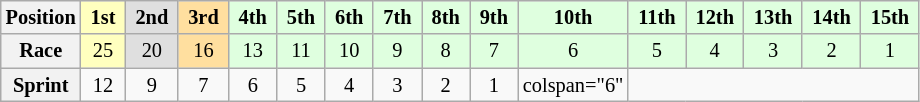<table class="wikitable" style="font-size:85%; text-align:center">
<tr>
<th>Position</th>
<td style="background:#ffffbf;"> <strong>1st</strong> </td>
<td style="background:#dfdfdf;"> <strong>2nd</strong> </td>
<td style="background:#ffdf9f;"> <strong>3rd</strong> </td>
<td style="background:#dfffdf;"> <strong>4th</strong> </td>
<td style="background:#dfffdf;"> <strong>5th</strong> </td>
<td style="background:#dfffdf;"> <strong>6th</strong> </td>
<td style="background:#dfffdf;"> <strong>7th</strong> </td>
<td style="background:#dfffdf;"> <strong>8th</strong> </td>
<td style="background:#dfffdf;"> <strong>9th</strong> </td>
<td style="background:#dfffdf;"> <strong>10th</strong> </td>
<td style="background:#dfffdf;"> <strong>11th</strong> </td>
<td style="background:#dfffdf;"> <strong>12th</strong> </td>
<td style="background:#dfffdf;"> <strong>13th</strong> </td>
<td style="background:#dfffdf;"> <strong>14th</strong> </td>
<td style="background:#dfffdf;"> <strong>15th</strong> </td>
</tr>
<tr>
<th>Race</th>
<td style="background:#ffffbf;">25</td>
<td style="background:#dfdfdf;">20</td>
<td style="background:#ffdf9f;">16</td>
<td style="background:#dfffdf;">13</td>
<td style="background:#dfffdf;">11</td>
<td style="background:#dfffdf;">10</td>
<td style="background:#dfffdf;">9</td>
<td style="background:#dfffdf;">8</td>
<td style="background:#dfffdf;">7</td>
<td style="background:#dfffdf;">6</td>
<td style="background:#dfffdf;">5</td>
<td style="background:#dfffdf;">4</td>
<td style="background:#dfffdf;">3</td>
<td style="background:#dfffdf;">2</td>
<td style="background:#dfffdf;">1</td>
</tr>
<tr>
<th>Sprint</th>
<td>12</td>
<td>9</td>
<td>7</td>
<td>6</td>
<td>5</td>
<td>4</td>
<td>3</td>
<td>2</td>
<td>1</td>
<td>colspan="6" </td>
</tr>
</table>
